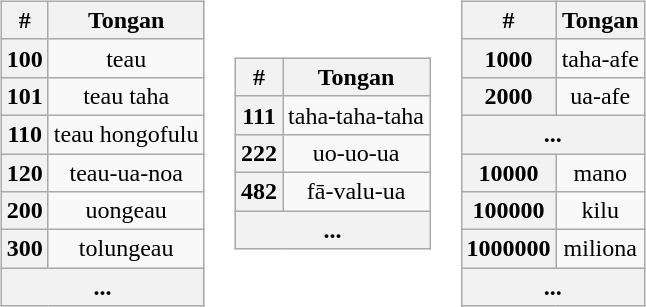<table>
<tr>
<td><br><table class="wikitable" style="text-align:center">
<tr>
<th>#</th>
<th>Tongan</th>
</tr>
<tr>
<th>100</th>
<td>teau</td>
</tr>
<tr>
<th>101</th>
<td>teau taha</td>
</tr>
<tr>
<th>110</th>
<td>teau hongofulu</td>
</tr>
<tr>
<th>120</th>
<td>teau-ua-noa</td>
</tr>
<tr>
<th>200</th>
<td>uongeau</td>
</tr>
<tr>
<th>300</th>
<td>tolungeau</td>
</tr>
<tr>
<th colspan="2">...</th>
</tr>
</table>
</td>
<td><br><table class="wikitable" style="text-align:center">
<tr>
<th>#</th>
<th>Tongan</th>
</tr>
<tr>
<th>111</th>
<td>taha-taha-taha</td>
</tr>
<tr>
<th>222</th>
<td>uo-uo-ua</td>
</tr>
<tr>
<th>482</th>
<td>fā-valu-ua</td>
</tr>
<tr>
<th colspan="2">...</th>
</tr>
</table>
</td>
<td><br><table class="wikitable" style="text-align:center">
<tr>
<th>#</th>
<th>Tongan</th>
</tr>
<tr>
<th>1000</th>
<td>taha-afe</td>
</tr>
<tr>
<th>2000</th>
<td>ua-afe</td>
</tr>
<tr>
<th colspan="2">...</th>
</tr>
<tr>
<th>10000</th>
<td>mano</td>
</tr>
<tr>
<th>100000</th>
<td>kilu</td>
</tr>
<tr>
<th>1000000</th>
<td>miliona</td>
</tr>
<tr>
<th colspan="2">...</th>
</tr>
</table>
</td>
</tr>
</table>
